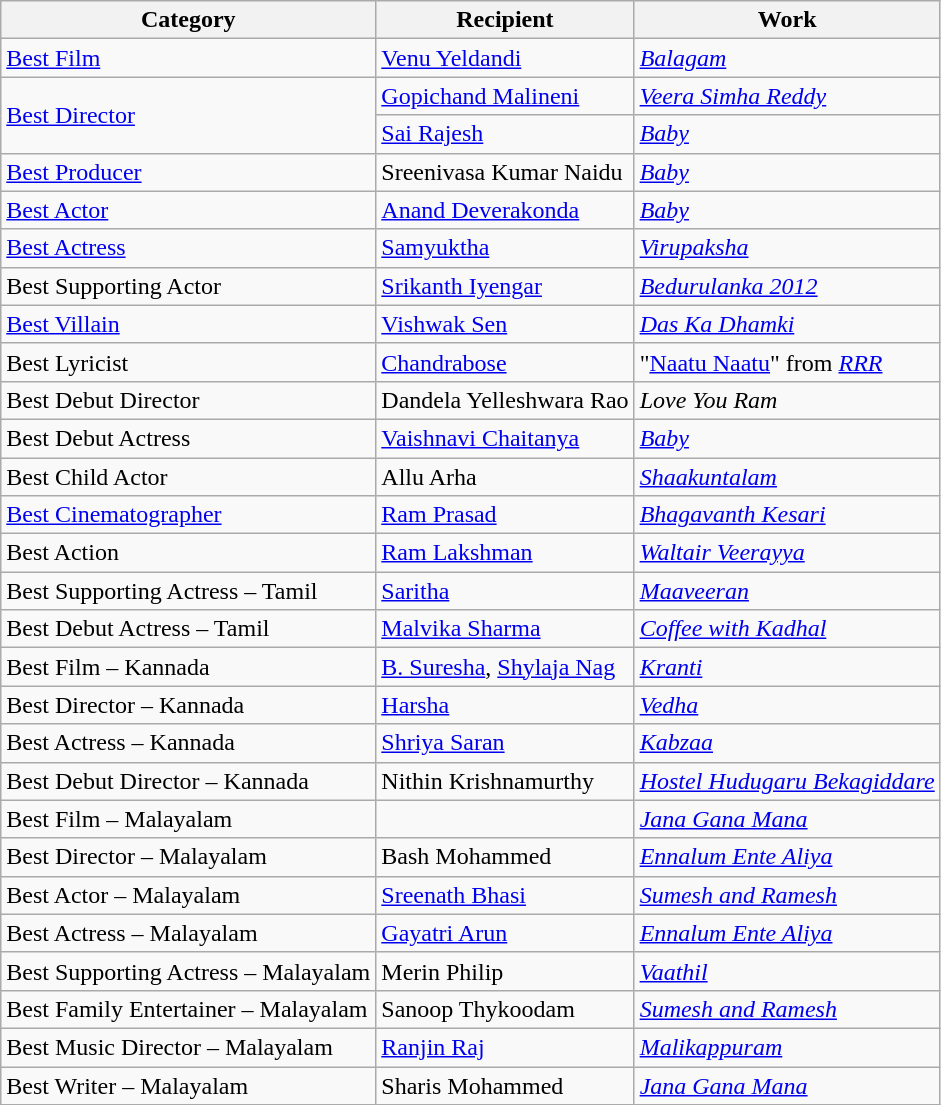<table class="wikitable">
<tr>
<th>Category</th>
<th>Recipient</th>
<th>Work</th>
</tr>
<tr>
<td><a href='#'>Best Film</a></td>
<td><a href='#'>Venu Yeldandi</a></td>
<td><a href='#'><em>Balagam</em></a></td>
</tr>
<tr>
<td rowspan="2"><a href='#'>Best Director</a></td>
<td><a href='#'>Gopichand Malineni</a></td>
<td><em><a href='#'>Veera Simha Reddy</a></em></td>
</tr>
<tr>
<td><a href='#'>Sai Rajesh</a></td>
<td><a href='#'><em>Baby</em></a></td>
</tr>
<tr>
<td><a href='#'>Best Producer</a></td>
<td>Sreenivasa Kumar Naidu</td>
<td><a href='#'><em>Baby</em></a></td>
</tr>
<tr>
<td><a href='#'>Best Actor</a></td>
<td><a href='#'>Anand Deverakonda</a></td>
<td><a href='#'><em>Baby</em></a></td>
</tr>
<tr>
<td><a href='#'>Best Actress</a></td>
<td><a href='#'>Samyuktha</a></td>
<td><a href='#'><em>Virupaksha</em></a></td>
</tr>
<tr>
<td>Best Supporting Actor</td>
<td><a href='#'>Srikanth Iyengar</a></td>
<td><em><a href='#'>Bedurulanka 2012</a></em></td>
</tr>
<tr>
<td><a href='#'>Best Villain</a></td>
<td><a href='#'>Vishwak Sen</a></td>
<td><em><a href='#'>Das Ka Dhamki</a></em></td>
</tr>
<tr>
<td>Best Lyricist</td>
<td><a href='#'>Chandrabose</a></td>
<td>"<a href='#'>Naatu Naatu</a>" from <a href='#'><em>RRR</em></a></td>
</tr>
<tr>
<td>Best Debut Director</td>
<td>Dandela Yelleshwara Rao</td>
<td><em>Love You Ram</em></td>
</tr>
<tr>
<td>Best Debut Actress</td>
<td><a href='#'>Vaishnavi Chaitanya</a></td>
<td><a href='#'><em>Baby</em></a></td>
</tr>
<tr>
<td>Best Child Actor</td>
<td>Allu Arha</td>
<td><em><a href='#'>Shaakuntalam</a></em></td>
</tr>
<tr>
<td><a href='#'>Best Cinematographer</a></td>
<td><a href='#'>Ram Prasad</a></td>
<td><em><a href='#'>Bhagavanth Kesari</a></em></td>
</tr>
<tr>
<td>Best Action</td>
<td><a href='#'>Ram Lakshman</a></td>
<td><em><a href='#'>Waltair Veerayya</a></em></td>
</tr>
<tr>
<td>Best Supporting Actress – Tamil</td>
<td><a href='#'>Saritha</a></td>
<td><a href='#'><em>Maaveeran</em></a></td>
</tr>
<tr>
<td>Best Debut Actress – Tamil</td>
<td><a href='#'>Malvika Sharma</a></td>
<td><em><a href='#'>Coffee with Kadhal</a></em></td>
</tr>
<tr>
<td>Best Film – Kannada</td>
<td><a href='#'>B. Suresha</a>, <a href='#'>Shylaja Nag</a></td>
<td><a href='#'><em>Kranti</em></a></td>
</tr>
<tr>
<td>Best Director – Kannada</td>
<td><a href='#'>Harsha</a></td>
<td><a href='#'><em>Vedha</em></a></td>
</tr>
<tr>
<td>Best Actress – Kannada</td>
<td><a href='#'>Shriya Saran</a></td>
<td><a href='#'><em>Kabzaa</em></a></td>
</tr>
<tr>
<td>Best Debut Director – Kannada</td>
<td>Nithin Krishnamurthy</td>
<td><em><a href='#'>Hostel Hudugaru Bekagiddare</a></em></td>
</tr>
<tr>
<td>Best Film – Malayalam</td>
<td></td>
<td><a href='#'><em>Jana Gana Mana</em></a></td>
</tr>
<tr>
<td>Best Director – Malayalam</td>
<td>Bash Mohammed</td>
<td><em><a href='#'>Ennalum Ente Aliya</a></em></td>
</tr>
<tr>
<td>Best Actor – Malayalam</td>
<td><a href='#'>Sreenath Bhasi</a></td>
<td><em><a href='#'>Sumesh and Ramesh</a></em></td>
</tr>
<tr>
<td>Best Actress – Malayalam</td>
<td><a href='#'>Gayatri Arun</a></td>
<td><em><a href='#'>Ennalum Ente Aliya</a></em></td>
</tr>
<tr>
<td>Best Supporting Actress – Malayalam</td>
<td>Merin Philip</td>
<td><em><a href='#'>Vaathil</a></em></td>
</tr>
<tr>
<td>Best Family Entertainer – Malayalam</td>
<td>Sanoop Thykoodam</td>
<td><em><a href='#'>Sumesh and Ramesh</a></em></td>
</tr>
<tr>
<td>Best Music Director – Malayalam</td>
<td><a href='#'>Ranjin Raj</a></td>
<td><em><a href='#'>Malikappuram</a></em></td>
</tr>
<tr>
<td>Best Writer – Malayalam</td>
<td>Sharis Mohammed</td>
<td><a href='#'><em>Jana Gana Mana</em></a></td>
</tr>
</table>
